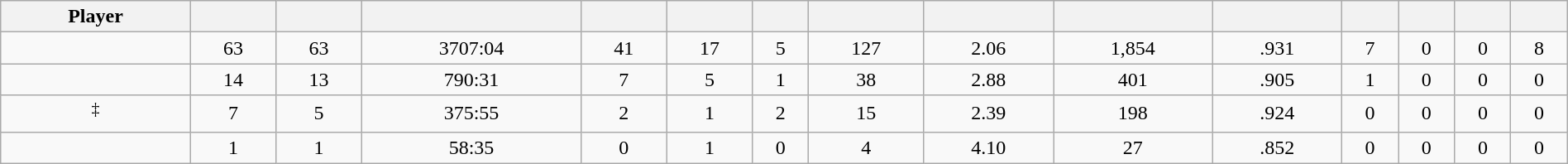<table class="wikitable sortable" style="width:100%; text-align:center;">
<tr>
<th>Player</th>
<th></th>
<th></th>
<th></th>
<th></th>
<th></th>
<th></th>
<th></th>
<th></th>
<th></th>
<th></th>
<th></th>
<th></th>
<th></th>
<th></th>
</tr>
<tr>
<td style=white-space:nowrap></td>
<td>63</td>
<td>63</td>
<td>3707:04</td>
<td>41</td>
<td>17</td>
<td>5</td>
<td>127</td>
<td>2.06</td>
<td>1,854</td>
<td>.931</td>
<td>7</td>
<td>0</td>
<td>0</td>
<td>8</td>
</tr>
<tr>
<td style=white-space:nowrap></td>
<td>14</td>
<td>13</td>
<td>790:31</td>
<td>7</td>
<td>5</td>
<td>1</td>
<td>38</td>
<td>2.88</td>
<td>401</td>
<td>.905</td>
<td>1</td>
<td>0</td>
<td>0</td>
<td>0</td>
</tr>
<tr>
<td style=white-space:nowrap><sup>‡</sup></td>
<td>7</td>
<td>5</td>
<td>375:55</td>
<td>2</td>
<td>1</td>
<td>2</td>
<td>15</td>
<td>2.39</td>
<td>198</td>
<td>.924</td>
<td>0</td>
<td>0</td>
<td>0</td>
<td>0</td>
</tr>
<tr>
<td style=white-space:nowrap></td>
<td>1</td>
<td>1</td>
<td>58:35</td>
<td>0</td>
<td>1</td>
<td>0</td>
<td>4</td>
<td>4.10</td>
<td>27</td>
<td>.852</td>
<td>0</td>
<td>0</td>
<td>0</td>
<td>0</td>
</tr>
</table>
